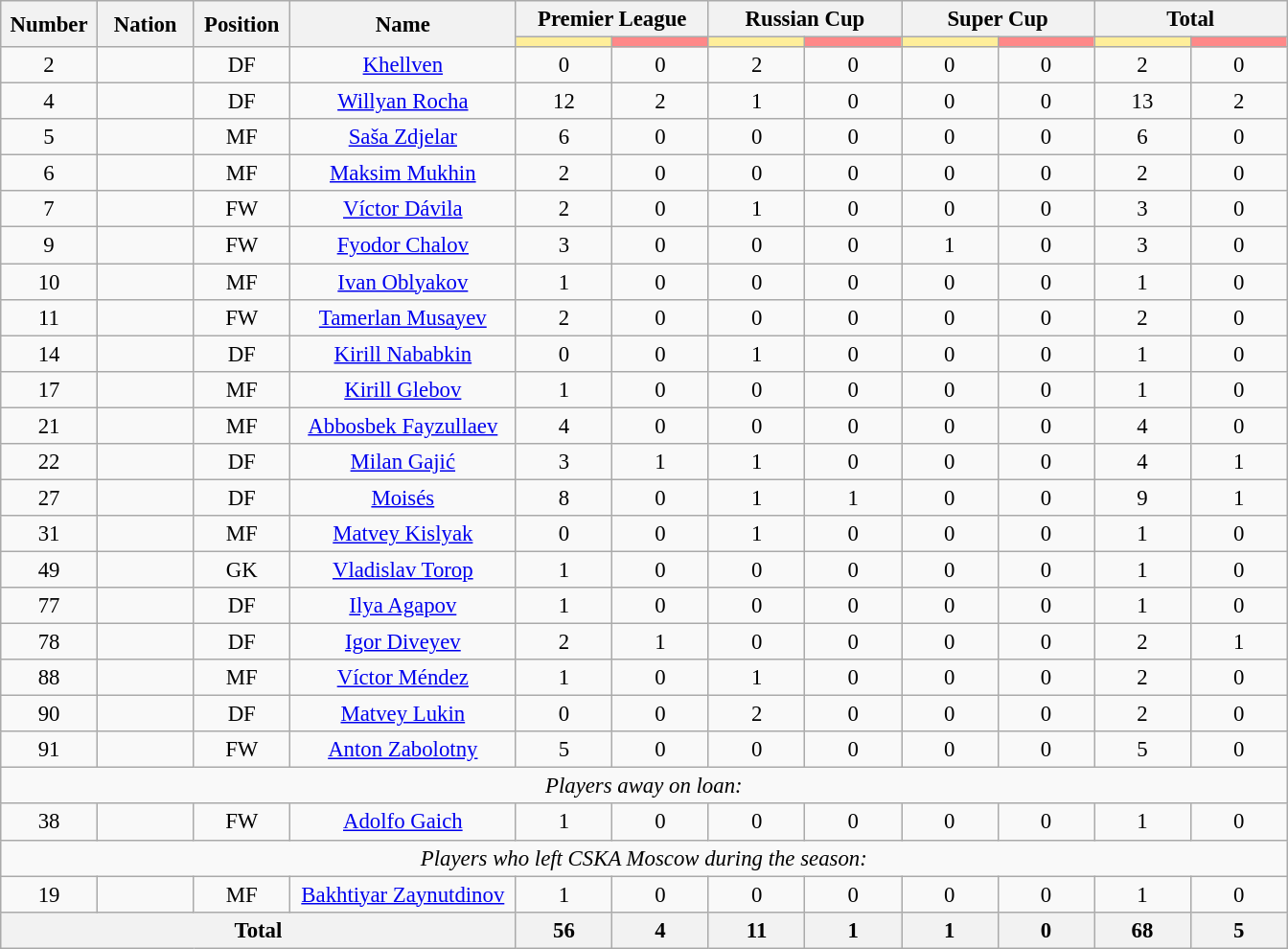<table class="wikitable" style="font-size: 95%; text-align: center;">
<tr>
<th rowspan=2 width=60>Number</th>
<th rowspan=2 width=60>Nation</th>
<th rowspan=2 width=60>Position</th>
<th rowspan=2 width=150>Name</th>
<th colspan=2>Premier League</th>
<th colspan=2>Russian Cup</th>
<th colspan=2>Super Cup</th>
<th colspan=2>Total</th>
</tr>
<tr>
<th style="width:60px; background:#fe9;"></th>
<th style="width:60px; background:#ff8888;"></th>
<th style="width:60px; background:#fe9;"></th>
<th style="width:60px; background:#ff8888;"></th>
<th style="width:60px; background:#fe9;"></th>
<th style="width:60px; background:#ff8888;"></th>
<th style="width:60px; background:#fe9;"></th>
<th style="width:60px; background:#ff8888;"></th>
</tr>
<tr>
<td>2</td>
<td></td>
<td>DF</td>
<td><a href='#'>Khellven</a></td>
<td>0</td>
<td>0</td>
<td>2</td>
<td>0</td>
<td>0</td>
<td>0</td>
<td>2</td>
<td>0</td>
</tr>
<tr>
<td>4</td>
<td></td>
<td>DF</td>
<td><a href='#'>Willyan Rocha</a></td>
<td>12</td>
<td>2</td>
<td>1</td>
<td>0</td>
<td>0</td>
<td>0</td>
<td>13</td>
<td>2</td>
</tr>
<tr>
<td>5</td>
<td></td>
<td>MF</td>
<td><a href='#'>Saša Zdjelar</a></td>
<td>6</td>
<td>0</td>
<td>0</td>
<td>0</td>
<td>0</td>
<td>0</td>
<td>6</td>
<td>0</td>
</tr>
<tr>
<td>6</td>
<td></td>
<td>MF</td>
<td><a href='#'>Maksim Mukhin</a></td>
<td>2</td>
<td>0</td>
<td>0</td>
<td>0</td>
<td>0</td>
<td>0</td>
<td>2</td>
<td>0</td>
</tr>
<tr>
<td>7</td>
<td></td>
<td>FW</td>
<td><a href='#'>Víctor Dávila</a></td>
<td>2</td>
<td>0</td>
<td>1</td>
<td>0</td>
<td>0</td>
<td>0</td>
<td>3</td>
<td>0</td>
</tr>
<tr>
<td>9</td>
<td></td>
<td>FW</td>
<td><a href='#'>Fyodor Chalov</a></td>
<td>3</td>
<td>0</td>
<td>0</td>
<td>0</td>
<td>1</td>
<td>0</td>
<td>3</td>
<td>0</td>
</tr>
<tr>
<td>10</td>
<td></td>
<td>MF</td>
<td><a href='#'>Ivan Oblyakov</a></td>
<td>1</td>
<td>0</td>
<td>0</td>
<td>0</td>
<td>0</td>
<td>0</td>
<td>1</td>
<td>0</td>
</tr>
<tr>
<td>11</td>
<td></td>
<td>FW</td>
<td><a href='#'>Tamerlan Musayev</a></td>
<td>2</td>
<td>0</td>
<td>0</td>
<td>0</td>
<td>0</td>
<td>0</td>
<td>2</td>
<td>0</td>
</tr>
<tr>
<td>14</td>
<td></td>
<td>DF</td>
<td><a href='#'>Kirill Nababkin</a></td>
<td>0</td>
<td>0</td>
<td>1</td>
<td>0</td>
<td>0</td>
<td>0</td>
<td>1</td>
<td>0</td>
</tr>
<tr>
<td>17</td>
<td></td>
<td>MF</td>
<td><a href='#'>Kirill Glebov</a></td>
<td>1</td>
<td>0</td>
<td>0</td>
<td>0</td>
<td>0</td>
<td>0</td>
<td>1</td>
<td>0</td>
</tr>
<tr>
<td>21</td>
<td></td>
<td>MF</td>
<td><a href='#'>Abbosbek Fayzullaev</a></td>
<td>4</td>
<td>0</td>
<td>0</td>
<td>0</td>
<td>0</td>
<td>0</td>
<td>4</td>
<td>0</td>
</tr>
<tr>
<td>22</td>
<td></td>
<td>DF</td>
<td><a href='#'>Milan Gajić</a></td>
<td>3</td>
<td>1</td>
<td>1</td>
<td>0</td>
<td>0</td>
<td>0</td>
<td>4</td>
<td>1</td>
</tr>
<tr>
<td>27</td>
<td></td>
<td>DF</td>
<td><a href='#'>Moisés</a></td>
<td>8</td>
<td>0</td>
<td>1</td>
<td>1</td>
<td>0</td>
<td>0</td>
<td>9</td>
<td>1</td>
</tr>
<tr>
<td>31</td>
<td></td>
<td>MF</td>
<td><a href='#'>Matvey Kislyak</a></td>
<td>0</td>
<td>0</td>
<td>1</td>
<td>0</td>
<td>0</td>
<td>0</td>
<td>1</td>
<td>0</td>
</tr>
<tr>
<td>49</td>
<td></td>
<td>GK</td>
<td><a href='#'>Vladislav Torop</a></td>
<td>1</td>
<td>0</td>
<td>0</td>
<td>0</td>
<td>0</td>
<td>0</td>
<td>1</td>
<td>0</td>
</tr>
<tr>
<td>77</td>
<td></td>
<td>DF</td>
<td><a href='#'>Ilya Agapov</a></td>
<td>1</td>
<td>0</td>
<td>0</td>
<td>0</td>
<td>0</td>
<td>0</td>
<td>1</td>
<td>0</td>
</tr>
<tr>
<td>78</td>
<td></td>
<td>DF</td>
<td><a href='#'>Igor Diveyev</a></td>
<td>2</td>
<td>1</td>
<td>0</td>
<td>0</td>
<td>0</td>
<td>0</td>
<td>2</td>
<td>1</td>
</tr>
<tr>
<td>88</td>
<td></td>
<td>MF</td>
<td><a href='#'>Víctor Méndez</a></td>
<td>1</td>
<td>0</td>
<td>1</td>
<td>0</td>
<td>0</td>
<td>0</td>
<td>2</td>
<td>0</td>
</tr>
<tr>
<td>90</td>
<td></td>
<td>DF</td>
<td><a href='#'>Matvey Lukin</a></td>
<td>0</td>
<td>0</td>
<td>2</td>
<td>0</td>
<td>0</td>
<td>0</td>
<td>2</td>
<td>0</td>
</tr>
<tr>
<td>91</td>
<td></td>
<td>FW</td>
<td><a href='#'>Anton Zabolotny</a></td>
<td>5</td>
<td>0</td>
<td>0</td>
<td>0</td>
<td>0</td>
<td>0</td>
<td>5</td>
<td>0</td>
</tr>
<tr>
<td colspan="14"><em>Players away on loan:</em></td>
</tr>
<tr>
<td>38</td>
<td></td>
<td>FW</td>
<td><a href='#'>Adolfo Gaich</a></td>
<td>1</td>
<td>0</td>
<td>0</td>
<td>0</td>
<td>0</td>
<td>0</td>
<td>1</td>
<td>0</td>
</tr>
<tr>
<td colspan="14"><em>Players who left CSKA Moscow during the season:</em></td>
</tr>
<tr>
<td>19</td>
<td></td>
<td>MF</td>
<td><a href='#'>Bakhtiyar Zaynutdinov</a></td>
<td>1</td>
<td>0</td>
<td>0</td>
<td>0</td>
<td>0</td>
<td>0</td>
<td>1</td>
<td>0</td>
</tr>
<tr>
<th colspan=4>Total</th>
<th>56</th>
<th>4</th>
<th>11</th>
<th>1</th>
<th>1</th>
<th>0</th>
<th>68</th>
<th>5</th>
</tr>
</table>
